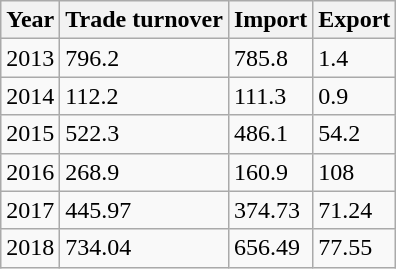<table class="wikitable">
<tr>
<th>Year</th>
<th>Trade turnover</th>
<th>Import</th>
<th>Export</th>
</tr>
<tr>
<td>2013</td>
<td>796.2</td>
<td>785.8</td>
<td>1.4</td>
</tr>
<tr>
<td>2014</td>
<td>112.2</td>
<td>111.3</td>
<td>0.9</td>
</tr>
<tr>
<td>2015</td>
<td>522.3</td>
<td>486.1</td>
<td>54.2</td>
</tr>
<tr>
<td>2016</td>
<td>268.9</td>
<td>160.9</td>
<td>108</td>
</tr>
<tr>
<td>2017</td>
<td>445.97</td>
<td>374.73</td>
<td>71.24</td>
</tr>
<tr>
<td>2018</td>
<td>734.04</td>
<td>656.49</td>
<td>77.55</td>
</tr>
</table>
